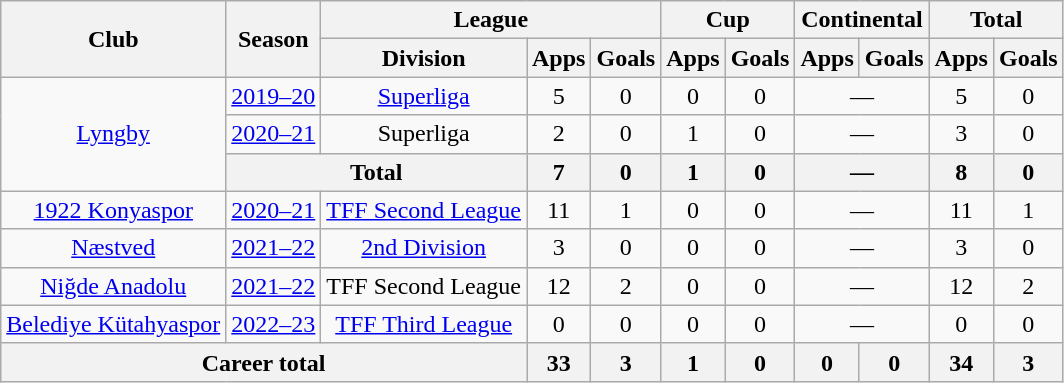<table class="wikitable" style="text-align: center">
<tr>
<th rowspan="2">Club</th>
<th rowspan="2">Season</th>
<th colspan="3">League</th>
<th colspan="2">Cup</th>
<th colspan="2">Continental</th>
<th colspan="3">Total</th>
</tr>
<tr>
<th>Division</th>
<th>Apps</th>
<th>Goals</th>
<th>Apps</th>
<th>Goals</th>
<th>Apps</th>
<th>Goals</th>
<th>Apps</th>
<th>Goals</th>
</tr>
<tr>
<td rowspan="3"><a href='#'>Lyngby</a></td>
<td><a href='#'>2019–20</a></td>
<td><a href='#'>Superliga</a></td>
<td>5</td>
<td>0</td>
<td>0</td>
<td>0</td>
<td colspan="2">—</td>
<td>5</td>
<td>0</td>
</tr>
<tr>
<td><a href='#'>2020–21</a></td>
<td>Superliga</td>
<td>2</td>
<td>0</td>
<td>1</td>
<td>0</td>
<td colspan="2">—</td>
<td>3</td>
<td>0</td>
</tr>
<tr>
<th colspan="2">Total</th>
<th>7</th>
<th>0</th>
<th>1</th>
<th>0</th>
<th colspan="2">—</th>
<th>8</th>
<th>0</th>
</tr>
<tr>
<td><a href='#'>1922 Konyaspor</a></td>
<td><a href='#'>2020–21</a></td>
<td><a href='#'>TFF Second League</a></td>
<td>11</td>
<td>1</td>
<td>0</td>
<td>0</td>
<td colspan="2">—</td>
<td>11</td>
<td>1</td>
</tr>
<tr>
<td><a href='#'>Næstved</a></td>
<td><a href='#'>2021–22</a></td>
<td><a href='#'>2nd Division</a></td>
<td>3</td>
<td>0</td>
<td>0</td>
<td>0</td>
<td colspan="2">—</td>
<td>3</td>
<td>0</td>
</tr>
<tr>
<td><a href='#'>Niğde Anadolu</a></td>
<td><a href='#'>2021–22</a></td>
<td>TFF Second League</td>
<td>12</td>
<td>2</td>
<td>0</td>
<td>0</td>
<td colspan="2">—</td>
<td>12</td>
<td>2</td>
</tr>
<tr>
<td><a href='#'>Belediye Kütahyaspor</a></td>
<td><a href='#'>2022–23</a></td>
<td><a href='#'>TFF Third League</a></td>
<td>0</td>
<td>0</td>
<td>0</td>
<td>0</td>
<td colspan="2">—</td>
<td>0</td>
<td>0</td>
</tr>
<tr>
<th colspan="3">Career total</th>
<th>33</th>
<th>3</th>
<th>1</th>
<th>0</th>
<th>0</th>
<th>0</th>
<th>34</th>
<th>3</th>
</tr>
</table>
